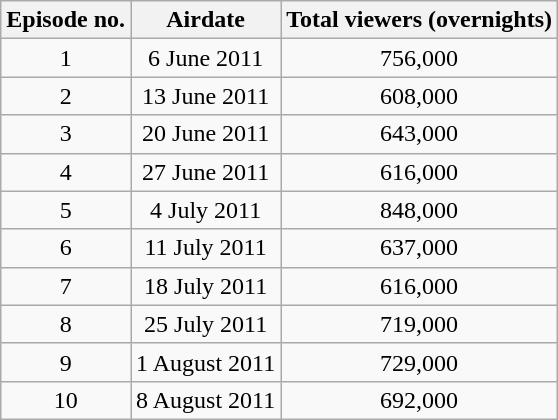<table class="wikitable" style="text-align:center;">
<tr>
<th>Episode no.</th>
<th>Airdate</th>
<th>Total viewers (overnights)</th>
</tr>
<tr>
<td>1</td>
<td>6 June 2011</td>
<td>756,000</td>
</tr>
<tr>
<td>2</td>
<td>13 June 2011</td>
<td>608,000</td>
</tr>
<tr>
<td>3</td>
<td>20 June 2011</td>
<td>643,000</td>
</tr>
<tr>
<td>4</td>
<td>27 June 2011</td>
<td>616,000</td>
</tr>
<tr>
<td>5</td>
<td>4 July 2011</td>
<td>848,000</td>
</tr>
<tr>
<td>6</td>
<td>11 July 2011</td>
<td>637,000</td>
</tr>
<tr>
<td>7</td>
<td>18 July 2011</td>
<td>616,000</td>
</tr>
<tr>
<td>8</td>
<td>25 July 2011</td>
<td>719,000</td>
</tr>
<tr>
<td>9</td>
<td>1 August 2011</td>
<td>729,000</td>
</tr>
<tr>
<td>10</td>
<td>8 August 2011</td>
<td>692,000</td>
</tr>
</table>
